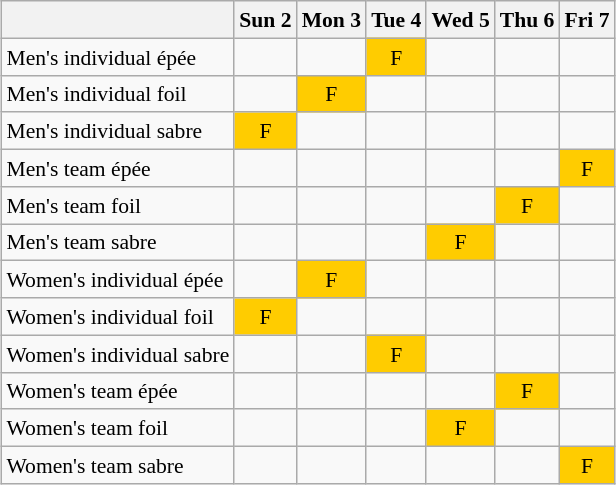<table class="wikitable" style="margin:0.5em auto; font-size:90%; line-height:1.25em; text-align:center;">
<tr>
<th></th>
<th>Sun 2</th>
<th>Mon 3</th>
<th>Tue 4</th>
<th>Wed 5</th>
<th>Thu 6</th>
<th>Fri 7</th>
</tr>
<tr>
<td align=left>Men's individual épée</td>
<td></td>
<td></td>
<td style="background-color:#FFCC00;">F</td>
<td></td>
<td></td>
<td></td>
</tr>
<tr>
<td align=left>Men's individual foil</td>
<td></td>
<td style="background-color:#FFCC00;">F</td>
<td></td>
<td></td>
<td></td>
<td></td>
</tr>
<tr>
<td align=left>Men's individual sabre</td>
<td style="background-color:#FFCC00;">F</td>
<td></td>
<td></td>
<td></td>
<td></td>
<td></td>
</tr>
<tr>
<td align=left>Men's team épée</td>
<td></td>
<td></td>
<td></td>
<td></td>
<td></td>
<td style="background-color:#FFCC00;">F</td>
</tr>
<tr>
<td align=left>Men's team foil</td>
<td></td>
<td></td>
<td></td>
<td></td>
<td style="background-color:#FFCC00;">F</td>
<td></td>
</tr>
<tr>
<td align=left>Men's team sabre</td>
<td></td>
<td></td>
<td></td>
<td style="background-color:#FFCC00;">F</td>
<td></td>
<td></td>
</tr>
<tr>
<td align=left>Women's individual épée</td>
<td></td>
<td style="background-color:#FFCC00;">F</td>
<td></td>
<td></td>
<td></td>
<td></td>
</tr>
<tr>
<td align=left>Women's individual foil</td>
<td style="background-color:#FFCC00;">F</td>
<td></td>
<td></td>
<td></td>
<td></td>
<td></td>
</tr>
<tr>
<td align=left>Women's individual sabre</td>
<td></td>
<td></td>
<td style="background-color:#FFCC00;">F</td>
<td></td>
<td></td>
<td></td>
</tr>
<tr>
<td align=left>Women's team épée</td>
<td></td>
<td></td>
<td></td>
<td></td>
<td style="background-color:#FFCC00;">F</td>
<td></td>
</tr>
<tr>
<td align=left>Women's team foil</td>
<td></td>
<td></td>
<td></td>
<td style="background-color:#FFCC00;">F</td>
<td></td>
<td></td>
</tr>
<tr>
<td align=left>Women's team sabre</td>
<td></td>
<td></td>
<td></td>
<td></td>
<td></td>
<td style="background-color:#FFCC00;">F</td>
</tr>
</table>
